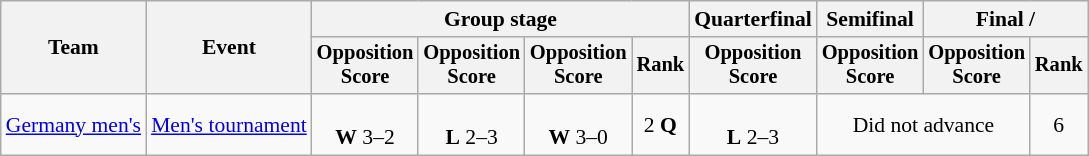<table class="wikitable" style="font-size:90%">
<tr>
<th rowspan=2>Team</th>
<th rowspan=2>Event</th>
<th colspan=4>Group stage</th>
<th>Quarterfinal</th>
<th>Semifinal</th>
<th colspan=2>Final / </th>
</tr>
<tr style="font-size:95%">
<th>Opposition<br>Score</th>
<th>Opposition<br>Score</th>
<th>Opposition<br>Score</th>
<th>Rank</th>
<th>Opposition<br>Score</th>
<th>Opposition<br>Score</th>
<th>Opposition<br>Score</th>
<th>Rank</th>
</tr>
<tr align=center>
<td align=left><a href='#'>Germany men's</a></td>
<td align=left><a href='#'>Men's tournament</a></td>
<td><br><strong>W</strong> 3–2</td>
<td><br><strong>L</strong> 2–3</td>
<td><br><strong>W</strong> 3–0</td>
<td>2 <strong>Q</strong></td>
<td><br><strong>L</strong> 2–3</td>
<td colspan=2>Did not advance</td>
<td>6</td>
</tr>
</table>
